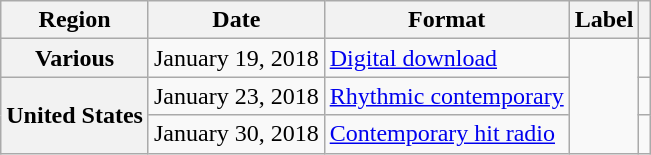<table class="wikitable sortable plainrowheaders">
<tr>
<th scope="col">Region</th>
<th scope="col">Date</th>
<th scope="col">Format</th>
<th scope="col">Label</th>
<th scope="col"></th>
</tr>
<tr>
<th scope="row">Various</th>
<td>January 19, 2018</td>
<td><a href='#'>Digital download</a></td>
<td rowspan="3"></td>
<td></td>
</tr>
<tr>
<th scope="row" rowspan="2">United States</th>
<td>January 23, 2018</td>
<td><a href='#'>Rhythmic contemporary</a></td>
<td></td>
</tr>
<tr>
<td>January 30, 2018</td>
<td><a href='#'>Contemporary hit radio</a></td>
<td></td>
</tr>
</table>
